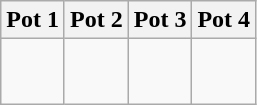<table class="wikitable">
<tr>
<th>Pot 1</th>
<th>Pot 2</th>
<th>Pot 3</th>
<th>Pot 4</th>
</tr>
<tr>
<td style="vertical-align: top;"><br><br></td>
<td style="vertical-align: top;"><br><br></td>
<td style="vertical-align: top;"><br><br></td>
<td style="vertical-align: top;"><br><br></td>
</tr>
</table>
